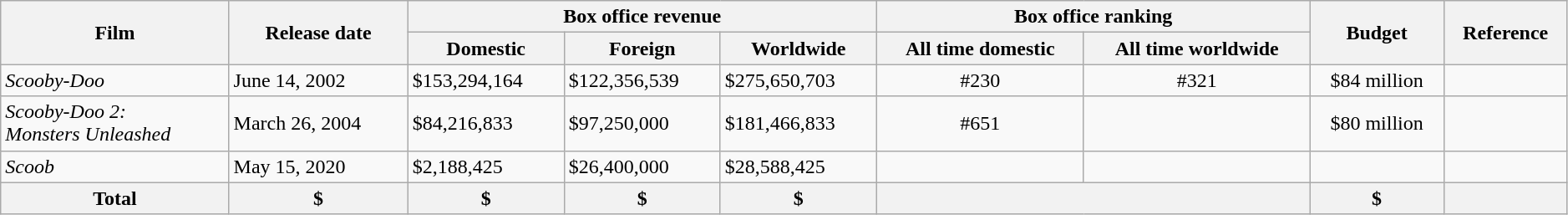<table class="wikitable" style="width:99%;">
<tr>
<th rowspan="2" style="text-align:center;"><strong>Film</strong></th>
<th rowspan="2" style="text-align:center;"><strong>Release date</strong></th>
<th colspan="3" style="text-align:center;"><strong>Box office revenue</strong></th>
<th colspan="2" style="text-align:center;"><strong>Box office ranking</strong></th>
<th rowspan="2" style="text-align:center;"><strong>Budget</strong></th>
<th rowspan="2" style="text-align:center;"><strong>Reference</strong></th>
</tr>
<tr>
<th style="text-align:center;"><strong>Domestic</strong></th>
<th style="text-align:center;"><strong>Foreign</strong></th>
<th style="text-align:center;"><strong>Worldwide</strong></th>
<th style="text-align:center;"><strong>All time domestic</strong></th>
<th style="text-align:center;"><strong>All time worldwide</strong></th>
</tr>
<tr>
<td><em>Scooby-Doo</em></td>
<td>June 14, 2002</td>
<td>$153,294,164</td>
<td>$122,356,539</td>
<td>$275,650,703</td>
<td style="text-align:center;">#230</td>
<td style="text-align:center;">#321</td>
<td style="text-align:center;">$84 million</td>
<td style="text-align:center;"></td>
</tr>
<tr>
<td><em>Scooby-Doo 2: <br> Monsters Unleashed</em></td>
<td>March 26, 2004</td>
<td>$84,216,833</td>
<td>$97,250,000</td>
<td>$181,466,833</td>
<td style="text-align:center;">#651</td>
<td></td>
<td style="text-align:center;">$80 million</td>
<td style="text-align:center;"></td>
</tr>
<tr>
<td><em>Scoob</em></td>
<td>May 15, 2020</td>
<td>$2,188,425</td>
<td>$26,400,000</td>
<td>$28,588,425</td>
<td></td>
<td></td>
<td></td>
<td style="text-align:center;"></td>
</tr>
<tr>
<th colspan=1>Total</th>
<th>$</th>
<th>$</th>
<th>$</th>
<th>$</th>
<th colspan=2></th>
<th>$</th>
<th></th>
</tr>
</table>
